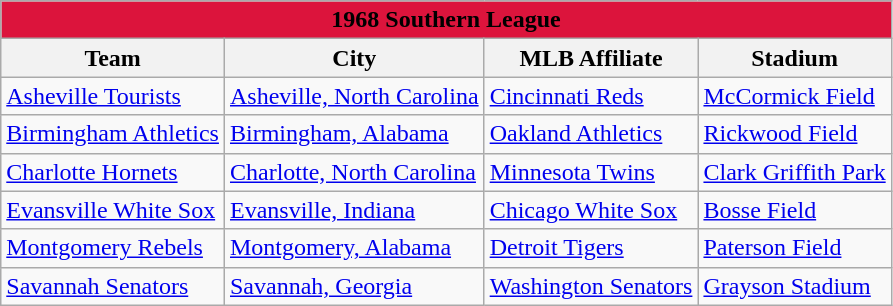<table class="wikitable" style="width:auto">
<tr>
<td bgcolor="#DC143C" align="center" colspan="7"><strong><span>1968 Southern League</span></strong></td>
</tr>
<tr>
<th>Team</th>
<th>City</th>
<th>MLB Affiliate</th>
<th>Stadium</th>
</tr>
<tr>
<td><a href='#'>Asheville Tourists</a></td>
<td><a href='#'>Asheville, North Carolina</a></td>
<td><a href='#'>Cincinnati Reds</a></td>
<td><a href='#'>McCormick Field</a></td>
</tr>
<tr>
<td><a href='#'>Birmingham Athletics</a></td>
<td><a href='#'>Birmingham, Alabama</a></td>
<td><a href='#'>Oakland Athletics</a></td>
<td><a href='#'>Rickwood Field</a></td>
</tr>
<tr>
<td><a href='#'>Charlotte Hornets</a></td>
<td><a href='#'>Charlotte, North Carolina</a></td>
<td><a href='#'>Minnesota Twins</a></td>
<td><a href='#'>Clark Griffith Park</a></td>
</tr>
<tr>
<td><a href='#'>Evansville White Sox</a></td>
<td><a href='#'>Evansville, Indiana</a></td>
<td><a href='#'>Chicago White Sox</a></td>
<td><a href='#'>Bosse Field</a></td>
</tr>
<tr>
<td><a href='#'>Montgomery Rebels</a></td>
<td><a href='#'>Montgomery, Alabama</a></td>
<td><a href='#'>Detroit Tigers</a></td>
<td><a href='#'>Paterson Field</a></td>
</tr>
<tr>
<td><a href='#'>Savannah Senators</a></td>
<td><a href='#'>Savannah, Georgia</a></td>
<td><a href='#'>Washington Senators</a></td>
<td><a href='#'>Grayson Stadium</a></td>
</tr>
</table>
